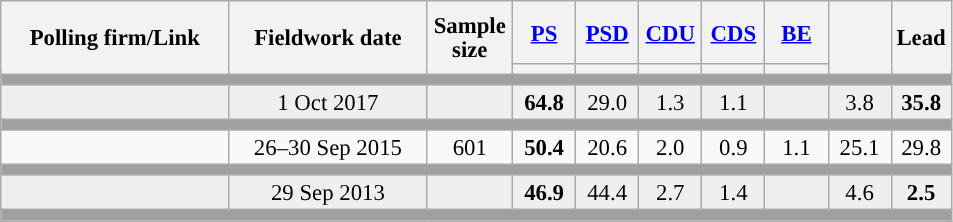<table class="wikitable collapsible sortable" style="text-align:center; font-size:95%; line-height:16px;">
<tr style="height:42px;">
<th style="width:145px;" rowspan="2">Polling firm/Link</th>
<th style="width:125px;" rowspan="2">Fieldwork date</th>
<th class="unsortable" style="width:50px;" rowspan="2">Sample size</th>
<th class="unsortable" style="width:35px;"><a href='#'>PS</a></th>
<th class="unsortable" style="width:35px;"><a href='#'>PSD</a></th>
<th class="unsortable" style="width:35px;"><a href='#'>CDU</a></th>
<th class="unsortable" style="width:35px;"><a href='#'>CDS</a></th>
<th class="unsortable" style="width:35px;"><a href='#'>BE</a></th>
<th class="unsortable" style="width:35px;" rowspan="2"></th>
<th class="unsortable" style="width:30px;" rowspan="2">Lead</th>
</tr>
<tr>
<th class="unsortable" style="color:inherit;background:"></th>
<th class="unsortable" style="color:inherit;background:"></th>
<th class="unsortable" style="color:inherit;background:"></th>
<th class="unsortable" style="color:inherit;background:"></th>
<th class="unsortable" style="color:inherit;background:"></th>
</tr>
<tr>
<td colspan="10" style="background:#A0A0A0"></td>
</tr>
<tr style="background:#EFEFEF;">
<td><strong></strong></td>
<td data-sort-value="2019-10-06">1 Oct 2017</td>
<td></td>
<td><strong>64.8</strong><br></td>
<td>29.0<br></td>
<td>1.3<br></td>
<td>1.1<br></td>
<td></td>
<td>3.8<br></td>
<td style="background:"><strong>35.8</strong></td>
</tr>
<tr>
<td colspan="10" style="background:#A0A0A0"></td>
</tr>
<tr>
<td align="center"></td>
<td align="center">26–30 Sep 2015</td>
<td>601</td>
<td align="center" ><strong>50.4</strong></td>
<td align="center">20.6</td>
<td align="center">2.0</td>
<td align="center">0.9</td>
<td align="center">1.1</td>
<td align="center">25.1</td>
<td style="background:">29.8</td>
</tr>
<tr>
<td colspan="10" style="background:#A0A0A0"></td>
</tr>
<tr style="background:#EFEFEF;">
<td><strong></strong></td>
<td data-sort-value="2019-10-06">29 Sep 2013</td>
<td></td>
<td><strong>46.9</strong><br></td>
<td>44.4<br></td>
<td>2.7<br></td>
<td>1.4<br></td>
<td></td>
<td>4.6<br></td>
<td style="background:"><strong>2.5</strong></td>
</tr>
<tr>
<td colspan="10" style="background:#A0A0A0"></td>
</tr>
</table>
